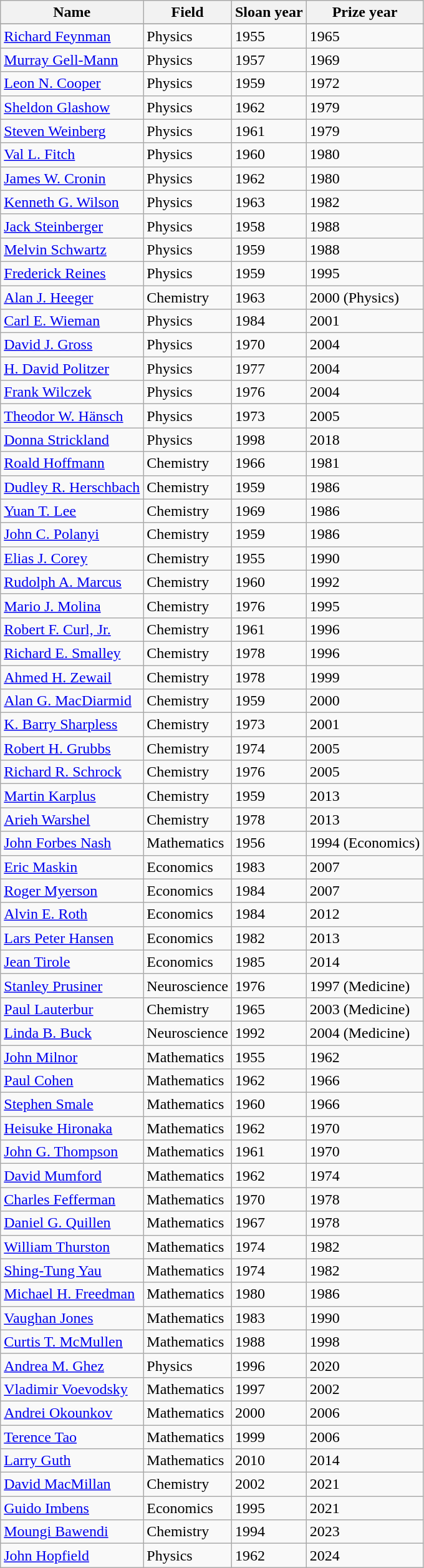<table class="wikitable sortable">
<tr>
<th data-sort-type="text">Name</th>
<th data-sort-type="text">Field</th>
<th data-sort-type="number">Sloan year</th>
<th data-sort-type="number">Prize year</th>
</tr>
<tr>
</tr>
<tr>
<td data-sort-value="Feynman"><a href='#'>Richard Feynman</a></td>
<td>Physics</td>
<td>1955</td>
<td>1965</td>
</tr>
<tr>
<td data-sort-value="Gell-Mann"><a href='#'>Murray Gell-Mann</a></td>
<td>Physics</td>
<td>1957</td>
<td>1969</td>
</tr>
<tr>
<td data-sort-value="Cooper"><a href='#'>Leon N. Cooper</a></td>
<td>Physics</td>
<td>1959</td>
<td>1972</td>
</tr>
<tr>
<td data-sort-value="Glashow"><a href='#'>Sheldon Glashow</a></td>
<td>Physics</td>
<td>1962</td>
<td>1979</td>
</tr>
<tr>
<td data-sort-value="Weinberg"><a href='#'>Steven Weinberg</a></td>
<td>Physics</td>
<td>1961</td>
<td>1979</td>
</tr>
<tr>
<td data-sort-value="Fitch"><a href='#'>Val L. Fitch</a></td>
<td>Physics</td>
<td>1960</td>
<td>1980</td>
</tr>
<tr>
<td data-sort-value="Cronin"><a href='#'>James W. Cronin</a></td>
<td>Physics</td>
<td>1962</td>
<td>1980</td>
</tr>
<tr>
<td data-sort-value="Wilson"><a href='#'>Kenneth G. Wilson</a></td>
<td>Physics</td>
<td>1963</td>
<td>1982</td>
</tr>
<tr>
<td data-sort-value="Steinberger"><a href='#'>Jack Steinberger</a></td>
<td>Physics</td>
<td>1958</td>
<td>1988</td>
</tr>
<tr>
<td data-sort-value="Schwartz"><a href='#'>Melvin Schwartz</a></td>
<td>Physics</td>
<td>1959</td>
<td>1988</td>
</tr>
<tr>
<td data-sort-value="Reines"><a href='#'>Frederick Reines</a></td>
<td>Physics</td>
<td>1959</td>
<td>1995</td>
</tr>
<tr>
<td data-sort-value="Heeger"><a href='#'>Alan J. Heeger</a></td>
<td>Chemistry</td>
<td>1963</td>
<td>2000 (Physics)</td>
</tr>
<tr>
<td data-sort-value="Wieman"><a href='#'>Carl E. Wieman</a></td>
<td>Physics</td>
<td>1984</td>
<td>2001</td>
</tr>
<tr>
<td data-sort-value="Gross"><a href='#'>David J. Gross</a></td>
<td>Physics</td>
<td>1970</td>
<td>2004</td>
</tr>
<tr>
<td data-sort-value="Politzer"><a href='#'>H. David Politzer</a></td>
<td>Physics</td>
<td>1977</td>
<td>2004</td>
</tr>
<tr>
<td data-sort-value="Wilczek"><a href='#'>Frank Wilczek</a></td>
<td>Physics</td>
<td>1976</td>
<td>2004</td>
</tr>
<tr>
<td data-sort-value="Hansch"><a href='#'>Theodor W. Hänsch</a></td>
<td>Physics</td>
<td>1973</td>
<td>2005</td>
</tr>
<tr>
<td data-sort-value="Strickland"><a href='#'>Donna Strickland</a></td>
<td>Physics</td>
<td>1998</td>
<td>2018</td>
</tr>
<tr>
<td data-sort-value="Hoffmann"><a href='#'>Roald Hoffmann</a></td>
<td>Chemistry</td>
<td>1966</td>
<td>1981</td>
</tr>
<tr>
<td data-sort-value="Herschbach"><a href='#'>Dudley R. Herschbach</a></td>
<td>Chemistry</td>
<td>1959</td>
<td>1986</td>
</tr>
<tr>
<td data-sort-value="Lee"><a href='#'>Yuan T. Lee</a></td>
<td>Chemistry</td>
<td>1969</td>
<td>1986</td>
</tr>
<tr>
<td data-sort-value="Polanyi"><a href='#'>John C. Polanyi</a></td>
<td>Chemistry</td>
<td>1959</td>
<td>1986</td>
</tr>
<tr>
<td data-sort-value="Corey"><a href='#'>Elias J. Corey</a></td>
<td>Chemistry</td>
<td>1955</td>
<td>1990</td>
</tr>
<tr>
<td data-sort-value="Marcus"><a href='#'>Rudolph A. Marcus</a></td>
<td>Chemistry</td>
<td>1960</td>
<td>1992</td>
</tr>
<tr>
<td data-sort-value="Molina"><a href='#'>Mario J. Molina</a></td>
<td>Chemistry</td>
<td>1976</td>
<td>1995</td>
</tr>
<tr>
<td data-sort-value="Curl"><a href='#'>Robert F. Curl, Jr.</a></td>
<td>Chemistry</td>
<td>1961</td>
<td>1996</td>
</tr>
<tr>
<td data-sort-value="Smalley"><a href='#'>Richard E. Smalley</a></td>
<td>Chemistry</td>
<td>1978</td>
<td>1996</td>
</tr>
<tr>
<td data-sort-value="Zewail"><a href='#'>Ahmed H. Zewail</a></td>
<td>Chemistry</td>
<td>1978</td>
<td>1999</td>
</tr>
<tr>
<td data-sort-value="MacDiarmid"><a href='#'>Alan G. MacDiarmid</a></td>
<td>Chemistry</td>
<td>1959</td>
<td>2000</td>
</tr>
<tr>
<td data-sort-value="Sharpless"><a href='#'>K. Barry Sharpless</a></td>
<td>Chemistry</td>
<td>1973</td>
<td>2001</td>
</tr>
<tr>
<td data-sort-value="Grubbs"><a href='#'>Robert H. Grubbs</a></td>
<td>Chemistry</td>
<td>1974</td>
<td>2005</td>
</tr>
<tr>
<td data-sort-value="Schrock"><a href='#'>Richard R. Schrock</a></td>
<td>Chemistry</td>
<td>1976</td>
<td>2005</td>
</tr>
<tr>
<td data-sort-value="Karplus"><a href='#'>Martin Karplus</a></td>
<td>Chemistry</td>
<td>1959</td>
<td>2013</td>
</tr>
<tr>
<td data-sort-value="Warshel"><a href='#'>Arieh Warshel</a></td>
<td>Chemistry</td>
<td>1978</td>
<td>2013</td>
</tr>
<tr>
<td data-sort-value="Nash"><a href='#'>John Forbes Nash</a></td>
<td>Mathematics</td>
<td>1956</td>
<td>1994 (Economics)</td>
</tr>
<tr>
<td data-sort-value="Maskin"><a href='#'>Eric Maskin</a></td>
<td>Economics</td>
<td>1983</td>
<td>2007</td>
</tr>
<tr>
<td data-sort-value="Myerson"><a href='#'>Roger Myerson</a></td>
<td>Economics</td>
<td>1984</td>
<td>2007</td>
</tr>
<tr>
<td data-sort-value="Roth"><a href='#'>Alvin E. Roth</a></td>
<td>Economics</td>
<td>1984</td>
<td>2012</td>
</tr>
<tr>
<td data-sort-value="Hansen"><a href='#'>Lars Peter Hansen</a></td>
<td>Economics</td>
<td>1982</td>
<td>2013</td>
</tr>
<tr>
<td data-sort-value="Tirole"><a href='#'>Jean Tirole</a></td>
<td>Economics</td>
<td>1985</td>
<td>2014</td>
</tr>
<tr>
<td data-sort-value="Prusiner"><a href='#'>Stanley Prusiner</a></td>
<td>Neuroscience</td>
<td>1976</td>
<td>1997 (Medicine)</td>
</tr>
<tr>
<td data-sort-value="Lauterbur"><a href='#'>Paul Lauterbur</a></td>
<td>Chemistry</td>
<td>1965</td>
<td>2003 (Medicine)</td>
</tr>
<tr>
<td data-sort-value="Buck"><a href='#'>Linda B. Buck</a></td>
<td>Neuroscience</td>
<td>1992</td>
<td>2004 (Medicine)</td>
</tr>
<tr>
<td data-sort-value="Milnor"><a href='#'>John Milnor</a></td>
<td>Mathematics</td>
<td>1955</td>
<td>1962</td>
</tr>
<tr>
<td data-sort-value="Cohen"><a href='#'>Paul Cohen</a></td>
<td>Mathematics</td>
<td>1962</td>
<td>1966</td>
</tr>
<tr>
<td data-sort-value="Smale"><a href='#'>Stephen Smale</a></td>
<td>Mathematics</td>
<td>1960</td>
<td>1966</td>
</tr>
<tr>
<td data-sort-value="Hironaka"><a href='#'>Heisuke Hironaka</a></td>
<td>Mathematics</td>
<td>1962</td>
<td>1970</td>
</tr>
<tr>
<td data-sort-value="Thompson"><a href='#'>John G. Thompson</a></td>
<td>Mathematics</td>
<td>1961</td>
<td>1970</td>
</tr>
<tr>
<td data-sort-value="Mumford"><a href='#'>David Mumford</a></td>
<td>Mathematics</td>
<td>1962</td>
<td>1974</td>
</tr>
<tr>
<td data-sort-value="Fefferman"><a href='#'>Charles Fefferman</a></td>
<td>Mathematics</td>
<td>1970</td>
<td>1978</td>
</tr>
<tr>
<td data-sort-value="Quillen"><a href='#'>Daniel G. Quillen</a></td>
<td>Mathematics</td>
<td>1967</td>
<td>1978</td>
</tr>
<tr>
<td data-sort-value="Thurston"><a href='#'>William Thurston</a></td>
<td>Mathematics</td>
<td>1974</td>
<td>1982</td>
</tr>
<tr>
<td data-sort-value="Yau"><a href='#'>Shing-Tung Yau</a></td>
<td>Mathematics</td>
<td>1974</td>
<td>1982</td>
</tr>
<tr>
<td data-sort-value="Freedman"><a href='#'>Michael H. Freedman</a></td>
<td>Mathematics</td>
<td>1980</td>
<td>1986</td>
</tr>
<tr>
<td data-sort-value="Jones"><a href='#'>Vaughan Jones</a></td>
<td>Mathematics</td>
<td>1983</td>
<td>1990</td>
</tr>
<tr>
<td data-sort-value="McMullen"><a href='#'>Curtis T. McMullen</a></td>
<td>Mathematics</td>
<td>1988</td>
<td>1998</td>
</tr>
<tr>
<td data-sort-value="Ghez"><a href='#'>Andrea M. Ghez</a></td>
<td>Physics</td>
<td>1996</td>
<td>2020</td>
</tr>
<tr>
<td data-sort-value="Voevodsky"><a href='#'>Vladimir Voevodsky</a></td>
<td>Mathematics</td>
<td>1997</td>
<td>2002</td>
</tr>
<tr>
<td data-sort-value="Okounkov"><a href='#'>Andrei Okounkov</a></td>
<td>Mathematics</td>
<td>2000</td>
<td>2006</td>
</tr>
<tr>
<td data-sort-value="Tao"><a href='#'>Terence Tao</a></td>
<td>Mathematics</td>
<td>1999</td>
<td>2006</td>
</tr>
<tr>
<td data-sort-value="Guth"><a href='#'>Larry Guth</a></td>
<td>Mathematics</td>
<td>2010</td>
<td>2014</td>
</tr>
<tr>
<td data-sort-value="MacMillan"><a href='#'>David MacMillan</a></td>
<td>Chemistry</td>
<td>2002</td>
<td>2021</td>
</tr>
<tr>
<td data-sort-value="Imbens"><a href='#'>Guido Imbens</a></td>
<td>Economics</td>
<td>1995</td>
<td>2021</td>
</tr>
<tr>
<td data-sort-value="Bawendi"><a href='#'>Moungi Bawendi</a></td>
<td>Chemistry</td>
<td>1994</td>
<td>2023</td>
</tr>
<tr>
<td data-sort-value="Hopfield"><a href='#'>John Hopfield</a></td>
<td>Physics</td>
<td>1962</td>
<td>2024</td>
</tr>
</table>
